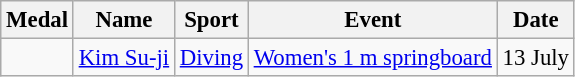<table class="wikitable sortable" style="font-size:95%">
<tr>
<th>Medal</th>
<th>Name</th>
<th>Sport</th>
<th>Event</th>
<th>Date</th>
</tr>
<tr>
<td></td>
<td><a href='#'>Kim Su-ji</a></td>
<td><a href='#'>Diving</a></td>
<td><a href='#'>Women's 1 m springboard</a></td>
<td>13 July</td>
</tr>
</table>
